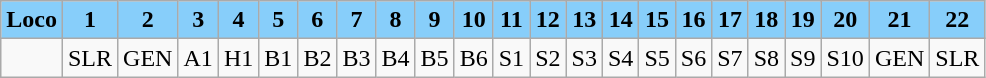<table class="wikitable plainrowheaders unsortable" style="text-align:center">
<tr>
<th scope="col" rowspan="1" style="background:lightskyblue;">Loco</th>
<th scope="col" rowspan="1" style="background:lightskyblue;">1</th>
<th scope="col" rowspan="1" style="background:lightskyblue;">2</th>
<th scope="col" rowspan="1" style="background:lightskyblue;">3</th>
<th scope="col" rowspan="1" style="background:lightskyblue;">4</th>
<th scope="col" rowspan="1" style="background:lightskyblue;">5</th>
<th scope="col" rowspan="1" style="background:lightskyblue;">6</th>
<th scope="col" rowspan="1" style="background:lightskyblue;">7</th>
<th scope="col" rowspan="1" style="background:lightskyblue;">8</th>
<th scope="col" rowspan="1" style="background:lightskyblue;">9</th>
<th scope="col" rowspan="1" style="background:lightskyblue;">10</th>
<th scope="col" rowspan="1" style="background:lightskyblue;">11</th>
<th scope="col" rowspan="1" style="background:lightskyblue;">12</th>
<th scope="col" rowspan="1" style="background:lightskyblue;">13</th>
<th scope="col" rowspan="1" style="background:lightskyblue;">14</th>
<th scope="col" rowspan="1" style="background:lightskyblue;">15</th>
<th scope="col" rowspan="1" style="background:lightskyblue;">16</th>
<th scope="col" rowspan="1" style="background:lightskyblue;">17</th>
<th scope="col" rowspan="1" style="background:lightskyblue;">18</th>
<th scope="col" rowspan="1" style="background:lightskyblue;">19</th>
<th scope="col" rowspan="1" style="background:lightskyblue;">20</th>
<th scope="col" rowspan="1" style="background:lightskyblue;">21</th>
<th scope="col" rowspan="1" style="background:lightskyblue;">22</th>
</tr>
<tr>
<td></td>
<td>SLR</td>
<td>GEN</td>
<td>A1</td>
<td>H1</td>
<td>B1</td>
<td>B2</td>
<td>B3</td>
<td>B4</td>
<td>B5</td>
<td>B6</td>
<td>S1</td>
<td>S2</td>
<td>S3</td>
<td>S4</td>
<td>S5</td>
<td>S6</td>
<td>S7</td>
<td>S8</td>
<td>S9</td>
<td>S10</td>
<td>GEN</td>
<td>SLR</td>
</tr>
</table>
